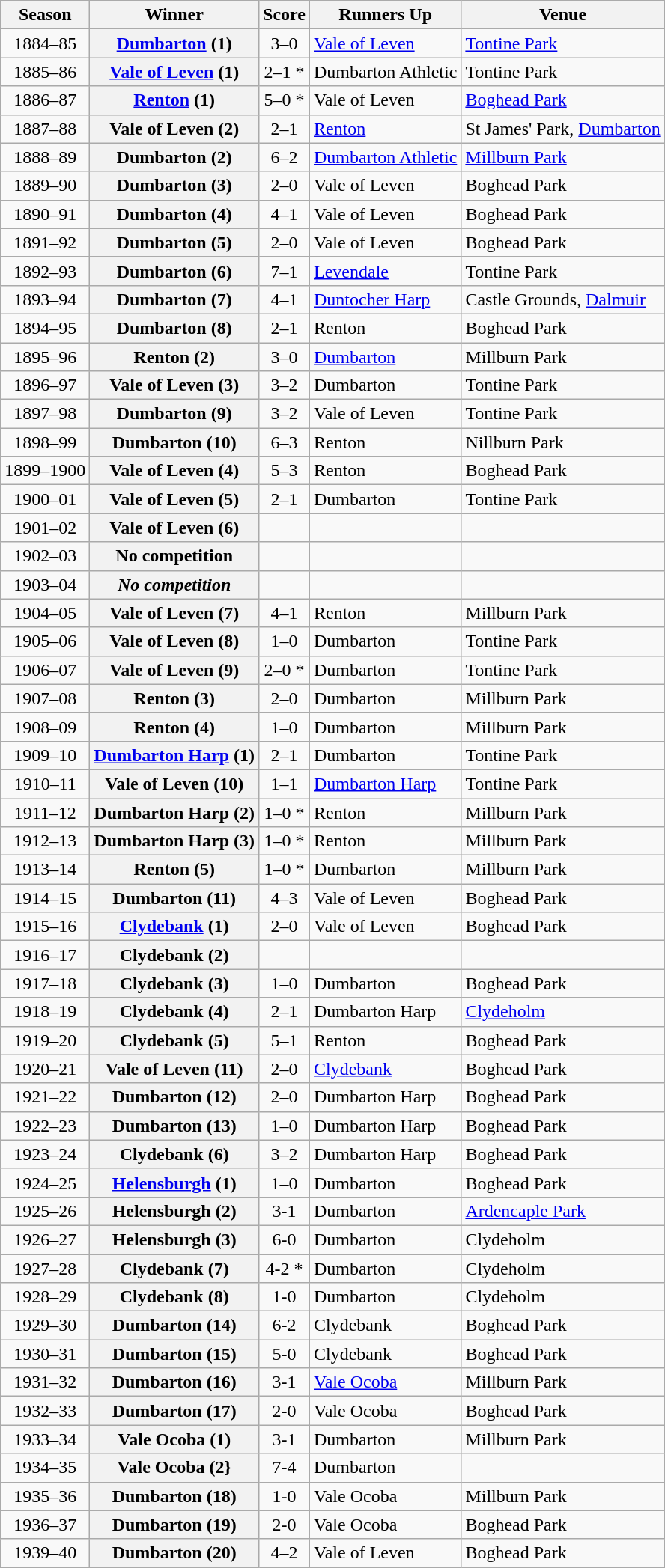<table class="sortable wikitable plainrowheaders">
<tr>
<th scope="col">Season</th>
<th scope="col">Winner</th>
<th scope="col">Score</th>
<th scope="col">Runners Up</th>
<th scope="col">Venue</th>
</tr>
<tr>
<td align=center>1884–85</td>
<th scope=row><a href='#'>Dumbarton</a> (1)</th>
<td align=center>3–0</td>
<td><a href='#'>Vale of Leven</a></td>
<td><a href='#'>Tontine Park</a></td>
</tr>
<tr>
<td align=center>1885–86</td>
<th scope=row><a href='#'>Vale of Leven</a> (1)</th>
<td align=center>2–1 *</td>
<td>Dumbarton Athletic</td>
<td>Tontine Park</td>
</tr>
<tr>
<td align=center>1886–87</td>
<th scope=row><a href='#'>Renton</a> (1)</th>
<td align=center>5–0 *</td>
<td>Vale of Leven</td>
<td><a href='#'>Boghead Park</a></td>
</tr>
<tr>
<td align=center>1887–88</td>
<th scope=row>Vale of Leven (2)</th>
<td align=center>2–1</td>
<td><a href='#'>Renton</a></td>
<td>St James' Park, <a href='#'>Dumbarton</a></td>
</tr>
<tr>
<td align=center>1888–89</td>
<th scope=row>Dumbarton (2)</th>
<td align=center>6–2</td>
<td><a href='#'>Dumbarton Athletic</a></td>
<td><a href='#'>Millburn Park</a></td>
</tr>
<tr>
<td align=center>1889–90</td>
<th scope=row>Dumbarton (3)</th>
<td align=center>2–0</td>
<td>Vale of Leven</td>
<td>Boghead Park</td>
</tr>
<tr>
<td align=center>1890–91</td>
<th scope=row>Dumbarton (4)</th>
<td align=center>4–1</td>
<td>Vale of Leven</td>
<td>Boghead Park</td>
</tr>
<tr>
<td align=center>1891–92</td>
<th scope=row>Dumbarton (5)</th>
<td align=center>2–0</td>
<td>Vale of Leven</td>
<td>Boghead Park</td>
</tr>
<tr>
<td align=center>1892–93</td>
<th scope=row>Dumbarton (6)</th>
<td align=center>7–1</td>
<td><a href='#'>Levendale</a></td>
<td>Tontine Park</td>
</tr>
<tr>
<td align=center>1893–94</td>
<th scope=row>Dumbarton (7)</th>
<td align=center>4–1</td>
<td><a href='#'>Duntocher Harp</a></td>
<td>Castle Grounds, <a href='#'>Dalmuir</a></td>
</tr>
<tr>
<td align=center>1894–95</td>
<th scope=row>Dumbarton   (8)</th>
<td align=center>2–1</td>
<td>Renton</td>
<td>Boghead Park</td>
</tr>
<tr>
<td align=center>1895–96</td>
<th scope=row>Renton (2)</th>
<td align=center>3–0</td>
<td><a href='#'>Dumbarton</a></td>
<td>Millburn Park</td>
</tr>
<tr>
<td align=center>1896–97</td>
<th scope=row>Vale of Leven (3)</th>
<td align=center>3–2</td>
<td>Dumbarton</td>
<td>Tontine Park</td>
</tr>
<tr>
<td align=center>1897–98</td>
<th scope=row>Dumbarton (9)</th>
<td align=center>3–2</td>
<td>Vale of Leven</td>
<td>Tontine Park</td>
</tr>
<tr>
<td align=center>1898–99</td>
<th ! scope=row>Dumbarton  (10)</th>
<td align=center>6–3</td>
<td>Renton</td>
<td>Nillburn Park</td>
</tr>
<tr>
<td align=center>1899–1900</td>
<th scope=row>Vale of Leven (4)</th>
<td align=center>5–3</td>
<td>Renton</td>
<td>Boghead Park</td>
</tr>
<tr>
<td align=center>1900–01</td>
<th scope=row>Vale of Leven (5)</th>
<td align=center>2–1</td>
<td>Dumbarton</td>
<td>Tontine Park</td>
</tr>
<tr>
<td align=center>1901–02</td>
<th scope=row>Vale of Leven (6)</th>
<td align=center></td>
<td></td>
<td></td>
</tr>
<tr>
<td align=center>1902–03</td>
<th scope=row>No competition</th>
<td align=center></td>
<td></td>
<td></td>
</tr>
<tr>
<td align=center>1903–04</td>
<th scope=row><em>No competition</em></th>
<td align=center></td>
<td></td>
<td></td>
</tr>
<tr>
<td align=center>1904–05</td>
<th scope=row>Vale of Leven (7)</th>
<td align=center>4–1</td>
<td>Renton</td>
<td>Millburn Park</td>
</tr>
<tr>
<td align=center>1905–06</td>
<th scope=row>Vale of Leven (8)</th>
<td align=center>1–0</td>
<td>Dumbarton</td>
<td>Tontine Park</td>
</tr>
<tr>
<td align=center>1906–07</td>
<th scope=row>Vale of Leven (9)</th>
<td align=center>2–0 *</td>
<td>Dumbarton</td>
<td>Tontine Park</td>
</tr>
<tr>
<td align=center>1907–08</td>
<th scope=row>Renton (3)</th>
<td align=center>2–0</td>
<td>Dumbarton</td>
<td>Millburn Park</td>
</tr>
<tr>
<td align=center>1908–09</td>
<th scope=row>Renton (4)</th>
<td align=center>1–0</td>
<td>Dumbarton</td>
<td>Millburn Park</td>
</tr>
<tr>
<td align=center>1909–10</td>
<th scope=row><a href='#'>Dumbarton Harp</a> (1)</th>
<td align=center>2–1</td>
<td>Dumbarton</td>
<td>Tontine Park</td>
</tr>
<tr>
<td align=center>1910–11</td>
<th scope=row>Vale of Leven (10)</th>
<td align=center>1–1</td>
<td><a href='#'>Dumbarton Harp</a></td>
<td>Tontine Park</td>
</tr>
<tr>
<td align=center>1911–12</td>
<th scope=row>Dumbarton Harp (2)</th>
<td align=center>1–0 *</td>
<td>Renton</td>
<td>Millburn Park</td>
</tr>
<tr>
<td align=center>1912–13</td>
<th scope=row>Dumbarton Harp (3)</th>
<td align=center>1–0 *</td>
<td>Renton</td>
<td>Millburn Park</td>
</tr>
<tr>
<td align=center>1913–14</td>
<th scope=row>Renton (5)</th>
<td align=center>1–0 *</td>
<td>Dumbarton</td>
<td>Millburn Park</td>
</tr>
<tr>
<td align=center>1914–15</td>
<th scope=row>Dumbarton (11)</th>
<td align=center>4–3</td>
<td>Vale of Leven</td>
<td>Boghead Park</td>
</tr>
<tr>
<td align=center>1915–16</td>
<th scope=row><a href='#'>Clydebank</a> (1)</th>
<td align=center>2–0</td>
<td>Vale of Leven</td>
<td>Boghead Park</td>
</tr>
<tr>
<td align=center>1916–17</td>
<th scope=row>Clydebank (2)</th>
<td></td>
<td></td>
<td></td>
</tr>
<tr>
<td align=center>1917–18</td>
<th scope=row>Clydebank (3)</th>
<td align=center>1–0</td>
<td>Dumbarton</td>
<td>Boghead Park</td>
</tr>
<tr>
<td align=center>1918–19</td>
<th scope=row>Clydebank (4)</th>
<td align=center>2–1</td>
<td>Dumbarton Harp</td>
<td><a href='#'>Clydeholm</a></td>
</tr>
<tr>
<td align=center>1919–20</td>
<th scope=row>Clydebank (5)</th>
<td align=center>5–1</td>
<td>Renton</td>
<td>Boghead Park</td>
</tr>
<tr>
<td align=center>1920–21</td>
<th scope=row>Vale of Leven (11)</th>
<td align=center>2–0</td>
<td><a href='#'>Clydebank</a></td>
<td>Boghead Park</td>
</tr>
<tr>
<td align=center>1921–22</td>
<th scope=row>Dumbarton (12)</th>
<td align=center>2–0</td>
<td>Dumbarton Harp</td>
<td>Boghead Park</td>
</tr>
<tr>
<td align=center>1922–23</td>
<th scope=row>Dumbarton (13)</th>
<td align=center>1–0</td>
<td>Dumbarton Harp</td>
<td>Boghead Park</td>
</tr>
<tr>
<td align=center>1923–24</td>
<th scope=row>Clydebank (6)</th>
<td align=center>3–2</td>
<td>Dumbarton Harp</td>
<td>Boghead Park</td>
</tr>
<tr>
<td align=center>1924–25</td>
<th scope=row><a href='#'>Helensburgh</a> (1)</th>
<td align=center>1–0</td>
<td>Dumbarton</td>
<td>Boghead Park</td>
</tr>
<tr>
<td align=center>1925–26</td>
<th scope=row>Helensburgh (2)</th>
<td align=center>3-1</td>
<td>Dumbarton</td>
<td><a href='#'>Ardencaple Park</a></td>
</tr>
<tr>
<td align=center>1926–27</td>
<th scope=row>Helensburgh (3)</th>
<td align=center>6-0</td>
<td>Dumbarton</td>
<td>Clydeholm</td>
</tr>
<tr>
<td align=center>1927–28</td>
<th scope=row>Clydebank (7)</th>
<td align=center>4-2 *</td>
<td>Dumbarton</td>
<td>Clydeholm</td>
</tr>
<tr>
<td align=center>1928–29</td>
<th scope=row>Clydebank (8)</th>
<td align=center>1-0</td>
<td>Dumbarton</td>
<td>Clydeholm</td>
</tr>
<tr>
<td align=center>1929–30</td>
<th scope=row>Dumbarton (14)</th>
<td align=center>6-2</td>
<td>Clydebank</td>
<td>Boghead Park</td>
</tr>
<tr>
<td align=center>1930–31</td>
<th scope=row>Dumbarton (15)</th>
<td align=center>5-0</td>
<td>Clydebank</td>
<td>Boghead Park</td>
</tr>
<tr>
<td align=center>1931–32</td>
<th scope=row>Dumbarton (16)</th>
<td align=center>3-1</td>
<td><a href='#'>Vale Ocoba</a></td>
<td>Millburn Park</td>
</tr>
<tr>
<td align=center>1932–33</td>
<th scope=row>Dumbarton (17)</th>
<td align=center>2-0</td>
<td>Vale Ocoba</td>
<td>Boghead Park</td>
</tr>
<tr>
<td align=center>1933–34</td>
<th scope=row>Vale Ocoba (1)</th>
<td align=center>3-1</td>
<td>Dumbarton</td>
<td>Millburn Park</td>
</tr>
<tr>
<td align=center>1934–35</td>
<th scope=row>Vale Ocoba (2}</th>
<td align=center>7-4 </td>
<td>Dumbarton</td>
<td></td>
</tr>
<tr>
<td align=center>1935–36</td>
<th scope=row>Dumbarton  (18)</th>
<td align=center>1-0</td>
<td>Vale Ocoba</td>
<td>Millburn Park</td>
</tr>
<tr>
<td align=center>1936–37</td>
<th scope=row>Dumbarton (19)</th>
<td align=center>2-0</td>
<td>Vale Ocoba</td>
<td>Boghead Park</td>
</tr>
<tr>
<td align=center>1939–40</td>
<th scope=row>Dumbarton (20)</th>
<td align=center>4–2</td>
<td>Vale of Leven</td>
<td>Boghead Park</td>
</tr>
</table>
